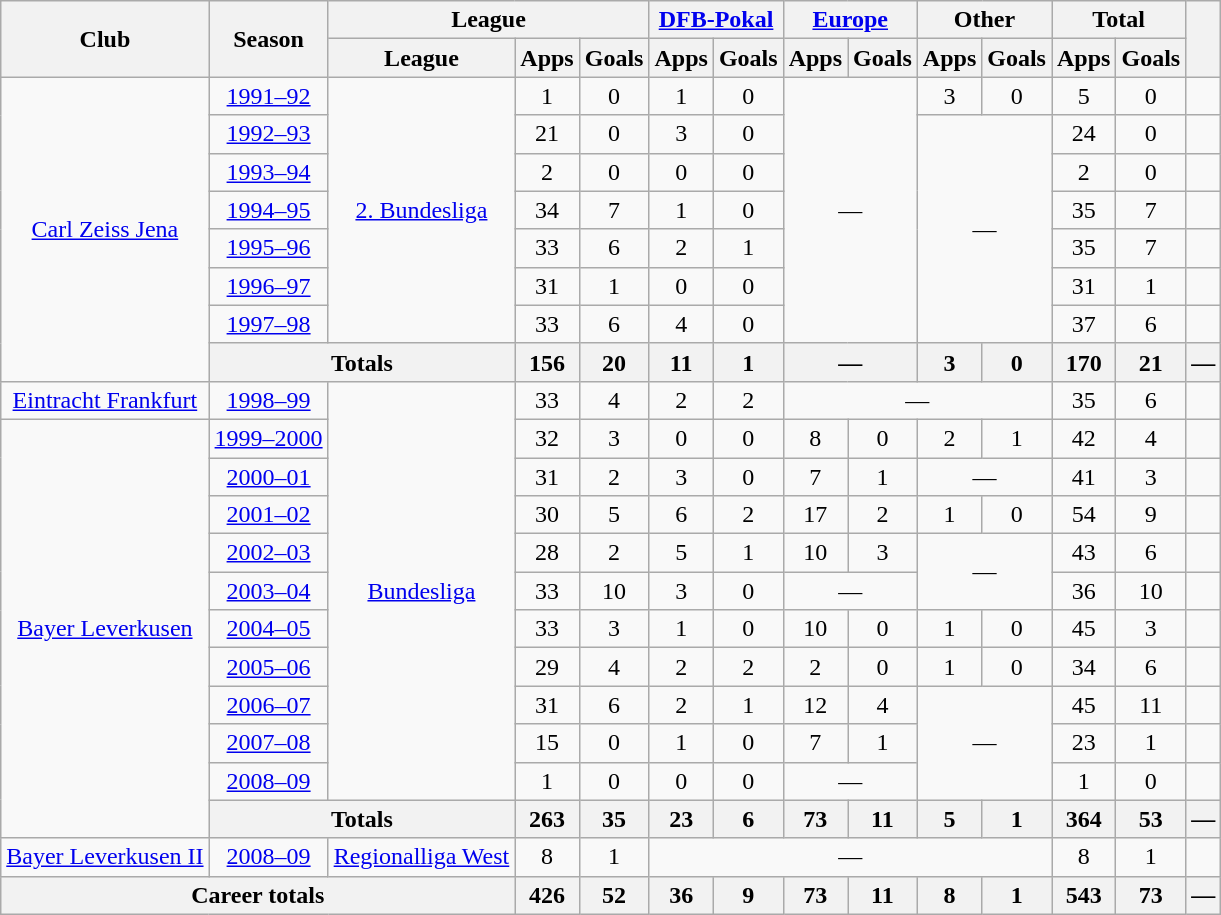<table class="wikitable" Style="text-align: center">
<tr>
<th rowspan="2">Club</th>
<th rowspan="2">Season</th>
<th colspan="3">League</th>
<th colspan="2"><a href='#'>DFB-Pokal</a></th>
<th colspan="2"><a href='#'>Europe</a></th>
<th colspan="2">Other</th>
<th colspan="2">Total</th>
<th rowspan="2"></th>
</tr>
<tr>
<th>League</th>
<th>Apps</th>
<th>Goals</th>
<th>Apps</th>
<th>Goals</th>
<th>Apps</th>
<th>Goals</th>
<th>Apps</th>
<th>Goals</th>
<th>Apps</th>
<th>Goals</th>
</tr>
<tr>
<td rowspan="8"><a href='#'>Carl Zeiss Jena</a></td>
<td><a href='#'>1991–92</a></td>
<td rowspan="7"><a href='#'>2. Bundesliga</a></td>
<td>1</td>
<td>0</td>
<td>1</td>
<td>0</td>
<td rowspan="7" colspan="2">—</td>
<td>3</td>
<td>0</td>
<td>5</td>
<td>0</td>
<td></td>
</tr>
<tr>
<td><a href='#'>1992–93</a></td>
<td>21</td>
<td>0</td>
<td>3</td>
<td>0</td>
<td rowspan="6" colspan="2">—</td>
<td>24</td>
<td>0</td>
<td></td>
</tr>
<tr>
<td><a href='#'>1993–94</a></td>
<td>2</td>
<td>0</td>
<td>0</td>
<td>0</td>
<td>2</td>
<td>0</td>
<td></td>
</tr>
<tr>
<td><a href='#'>1994–95</a></td>
<td>34</td>
<td>7</td>
<td>1</td>
<td>0</td>
<td>35</td>
<td>7</td>
<td></td>
</tr>
<tr>
<td><a href='#'>1995–96</a></td>
<td>33</td>
<td>6</td>
<td>2</td>
<td>1</td>
<td>35</td>
<td>7</td>
<td></td>
</tr>
<tr>
<td><a href='#'>1996–97</a></td>
<td>31</td>
<td>1</td>
<td>0</td>
<td>0</td>
<td>31</td>
<td>1</td>
<td></td>
</tr>
<tr>
<td><a href='#'>1997–98</a></td>
<td>33</td>
<td>6</td>
<td>4</td>
<td>0</td>
<td>37</td>
<td>6</td>
<td></td>
</tr>
<tr>
<th colspan="2">Totals</th>
<th>156</th>
<th>20</th>
<th>11</th>
<th>1</th>
<th colspan="2">—</th>
<th>3</th>
<th>0</th>
<th>170</th>
<th>21</th>
<th>—</th>
</tr>
<tr>
<td><a href='#'>Eintracht Frankfurt</a></td>
<td><a href='#'>1998–99</a></td>
<td rowspan="11"><a href='#'>Bundesliga</a></td>
<td>33</td>
<td>4</td>
<td>2</td>
<td>2</td>
<td colspan="4">—</td>
<td>35</td>
<td>6</td>
<td></td>
</tr>
<tr>
<td rowspan="11"><a href='#'>Bayer Leverkusen</a></td>
<td><a href='#'>1999–2000</a></td>
<td>32</td>
<td>3</td>
<td>0</td>
<td>0</td>
<td>8</td>
<td>0</td>
<td>2</td>
<td>1</td>
<td>42</td>
<td>4</td>
<td></td>
</tr>
<tr>
<td><a href='#'>2000–01</a></td>
<td>31</td>
<td>2</td>
<td>3</td>
<td>0</td>
<td>7</td>
<td>1</td>
<td colspan="2">—</td>
<td>41</td>
<td>3</td>
<td></td>
</tr>
<tr>
<td><a href='#'>2001–02</a></td>
<td>30</td>
<td>5</td>
<td>6</td>
<td>2</td>
<td>17</td>
<td>2</td>
<td>1</td>
<td>0</td>
<td>54</td>
<td>9</td>
<td></td>
</tr>
<tr>
<td><a href='#'>2002–03</a></td>
<td>28</td>
<td>2</td>
<td>5</td>
<td>1</td>
<td>10</td>
<td>3</td>
<td rowspan="2" colspan="2">—</td>
<td>43</td>
<td>6</td>
<td></td>
</tr>
<tr>
<td><a href='#'>2003–04</a></td>
<td>33</td>
<td>10</td>
<td>3</td>
<td>0</td>
<td colspan="2">—</td>
<td>36</td>
<td>10</td>
<td></td>
</tr>
<tr>
<td><a href='#'>2004–05</a></td>
<td>33</td>
<td>3</td>
<td>1</td>
<td>0</td>
<td>10</td>
<td>0</td>
<td>1</td>
<td>0</td>
<td>45</td>
<td>3</td>
<td></td>
</tr>
<tr>
<td><a href='#'>2005–06</a></td>
<td>29</td>
<td>4</td>
<td>2</td>
<td>2</td>
<td>2</td>
<td>0</td>
<td>1</td>
<td>0</td>
<td>34</td>
<td>6</td>
<td></td>
</tr>
<tr>
<td><a href='#'>2006–07</a></td>
<td>31</td>
<td>6</td>
<td>2</td>
<td>1</td>
<td>12</td>
<td>4</td>
<td rowspan="3" colspan="2">—</td>
<td>45</td>
<td>11</td>
<td></td>
</tr>
<tr>
<td><a href='#'>2007–08</a></td>
<td>15</td>
<td>0</td>
<td>1</td>
<td>0</td>
<td>7</td>
<td>1</td>
<td>23</td>
<td>1</td>
<td></td>
</tr>
<tr>
<td><a href='#'>2008–09</a></td>
<td>1</td>
<td>0</td>
<td>0</td>
<td>0</td>
<td colspan="2">—</td>
<td>1</td>
<td>0</td>
<td></td>
</tr>
<tr>
<th colspan="2">Totals</th>
<th>263</th>
<th>35</th>
<th>23</th>
<th>6</th>
<th>73</th>
<th>11</th>
<th>5</th>
<th>1</th>
<th>364</th>
<th>53</th>
<th>—</th>
</tr>
<tr>
<td><a href='#'>Bayer Leverkusen II</a></td>
<td><a href='#'>2008–09</a></td>
<td><a href='#'>Regionalliga West</a></td>
<td>8</td>
<td>1</td>
<td colspan="6">—</td>
<td>8</td>
<td>1</td>
<td></td>
</tr>
<tr>
<th colspan="3">Career totals</th>
<th>426</th>
<th>52</th>
<th>36</th>
<th>9</th>
<th>73</th>
<th>11</th>
<th>8</th>
<th>1</th>
<th>543</th>
<th>73</th>
<th>—</th>
</tr>
</table>
